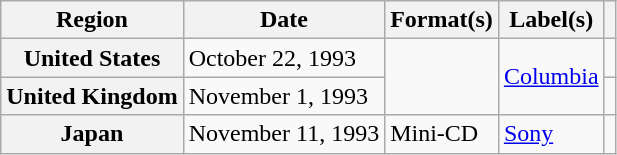<table class="wikitable plainrowheaders">
<tr>
<th scope="col">Region</th>
<th scope="col">Date</th>
<th scope="col">Format(s)</th>
<th scope="col">Label(s)</th>
<th scope="col"></th>
</tr>
<tr>
<th scope="row">United States</th>
<td>October 22, 1993</td>
<td rowspan="2"></td>
<td rowspan="2"><a href='#'>Columbia</a></td>
<td></td>
</tr>
<tr>
<th scope="row">United Kingdom</th>
<td>November 1, 1993</td>
<td></td>
</tr>
<tr>
<th scope="row">Japan</th>
<td>November 11, 1993</td>
<td>Mini-CD</td>
<td><a href='#'>Sony</a></td>
<td></td>
</tr>
</table>
